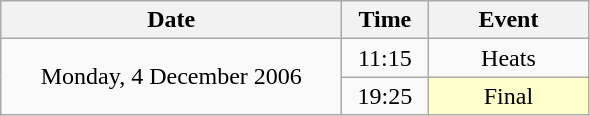<table class = "wikitable" style="text-align:center;">
<tr>
<th width=220>Date</th>
<th width=50>Time</th>
<th width=100>Event</th>
</tr>
<tr>
<td rowspan=2>Monday, 4 December 2006</td>
<td>11:15</td>
<td>Heats</td>
</tr>
<tr>
<td>19:25</td>
<td bgcolor=ffffcc>Final</td>
</tr>
</table>
